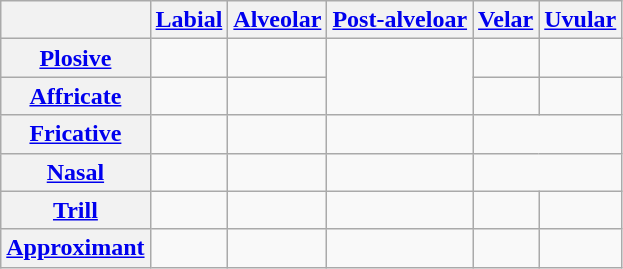<table class="wikitable" style="text-align: center;">
<tr>
<th></th>
<th><a href='#'>Labial</a></th>
<th><a href='#'>Alveolar</a></th>
<th><a href='#'>Post-alveloar</a></th>
<th><a href='#'>Velar</a></th>
<th><a href='#'>Uvular</a></th>
</tr>
<tr>
<th><a href='#'>Plosive</a></th>
<td>   </td>
<td>   </td>
<td rowspan="2">   </td>
<td>   </td>
<td></td>
</tr>
<tr>
<th><a href='#'>Affricate</a></th>
<td></td>
<td></td>
<td></td>
<td></td>
</tr>
<tr>
<th><a href='#'>Fricative</a></th>
<td>   </td>
<td>   </td>
<td>   </td>
<td colspan="2">   </td>
</tr>
<tr>
<th><a href='#'>Nasal</a></th>
<td></td>
<td></td>
<td></td>
<td colspan="2"></td>
</tr>
<tr>
<th><a href='#'>Trill</a></th>
<td></td>
<td></td>
<td></td>
<td></td>
<td></td>
</tr>
<tr>
<th><a href='#'>Approximant</a></th>
<td></td>
<td></td>
<td></td>
<td></td>
<td></td>
</tr>
</table>
